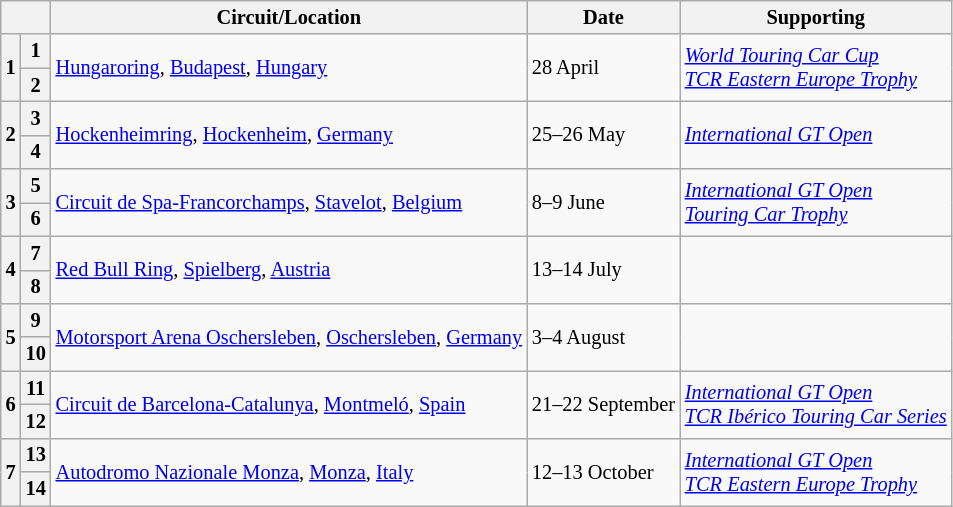<table class="wikitable" style="font-size: 85%">
<tr>
<th colspan="2"></th>
<th>Circuit/Location</th>
<th>Date</th>
<th>Supporting</th>
</tr>
<tr>
<th rowspan="2">1</th>
<th>1</th>
<td rowspan="2"> <a href='#'>Hungaroring</a>, <a href='#'>Budapest</a>, <a href='#'>Hungary</a></td>
<td rowspan="2">28 April</td>
<td rowspan="2"><em><a href='#'>World Touring Car Cup</a></em><br><em><a href='#'>TCR Eastern Europe Trophy</a></em></td>
</tr>
<tr>
<th>2</th>
</tr>
<tr>
<th rowspan="2">2</th>
<th>3</th>
<td rowspan="2"> <a href='#'>Hockenheimring</a>, <a href='#'>Hockenheim</a>, <a href='#'>Germany</a></td>
<td rowspan="2">25–26 May</td>
<td rowspan="2"><em><a href='#'>International GT Open</a></em></td>
</tr>
<tr>
<th>4</th>
</tr>
<tr>
<th rowspan="2">3</th>
<th>5</th>
<td rowspan="2"> <a href='#'>Circuit de Spa-Francorchamps</a>, <a href='#'>Stavelot</a>, <a href='#'>Belgium</a></td>
<td rowspan="2">8–9 June</td>
<td rowspan="2"><em><a href='#'>International GT Open</a></em><br><em><a href='#'>Touring Car Trophy</a></em></td>
</tr>
<tr>
<th>6</th>
</tr>
<tr>
<th rowspan="2">4</th>
<th>7</th>
<td rowspan="2"> <a href='#'>Red Bull Ring</a>, <a href='#'>Spielberg</a>, <a href='#'>Austria</a></td>
<td rowspan="2">13–14 July</td>
<td rowspan="2"></td>
</tr>
<tr>
<th>8</th>
</tr>
<tr>
<th rowspan="2">5</th>
<th>9</th>
<td rowspan="2"> <a href='#'>Motorsport Arena Oschersleben</a>, <a href='#'>Oschersleben</a>, <a href='#'>Germany</a></td>
<td rowspan="2">3–4 August</td>
<td rowspan="2"></td>
</tr>
<tr>
<th>10</th>
</tr>
<tr>
<th rowspan="2">6</th>
<th>11</th>
<td rowspan="2"> <a href='#'>Circuit de Barcelona-Catalunya</a>, <a href='#'>Montmeló</a>, <a href='#'>Spain</a></td>
<td rowspan="2">21–22 September</td>
<td rowspan="2"><em><a href='#'>International GT Open</a></em><br><em><a href='#'>TCR Ibérico Touring Car Series</a></em></td>
</tr>
<tr>
<th>12</th>
</tr>
<tr>
<th rowspan="2">7</th>
<th>13</th>
<td rowspan="2"> <a href='#'>Autodromo Nazionale Monza</a>, <a href='#'>Monza</a>, <a href='#'>Italy</a></td>
<td rowspan="2">12–13 October</td>
<td rowspan="2"><em><a href='#'>International GT Open</a></em><br><em><a href='#'>TCR Eastern Europe Trophy</a></em></td>
</tr>
<tr>
<th>14</th>
</tr>
</table>
